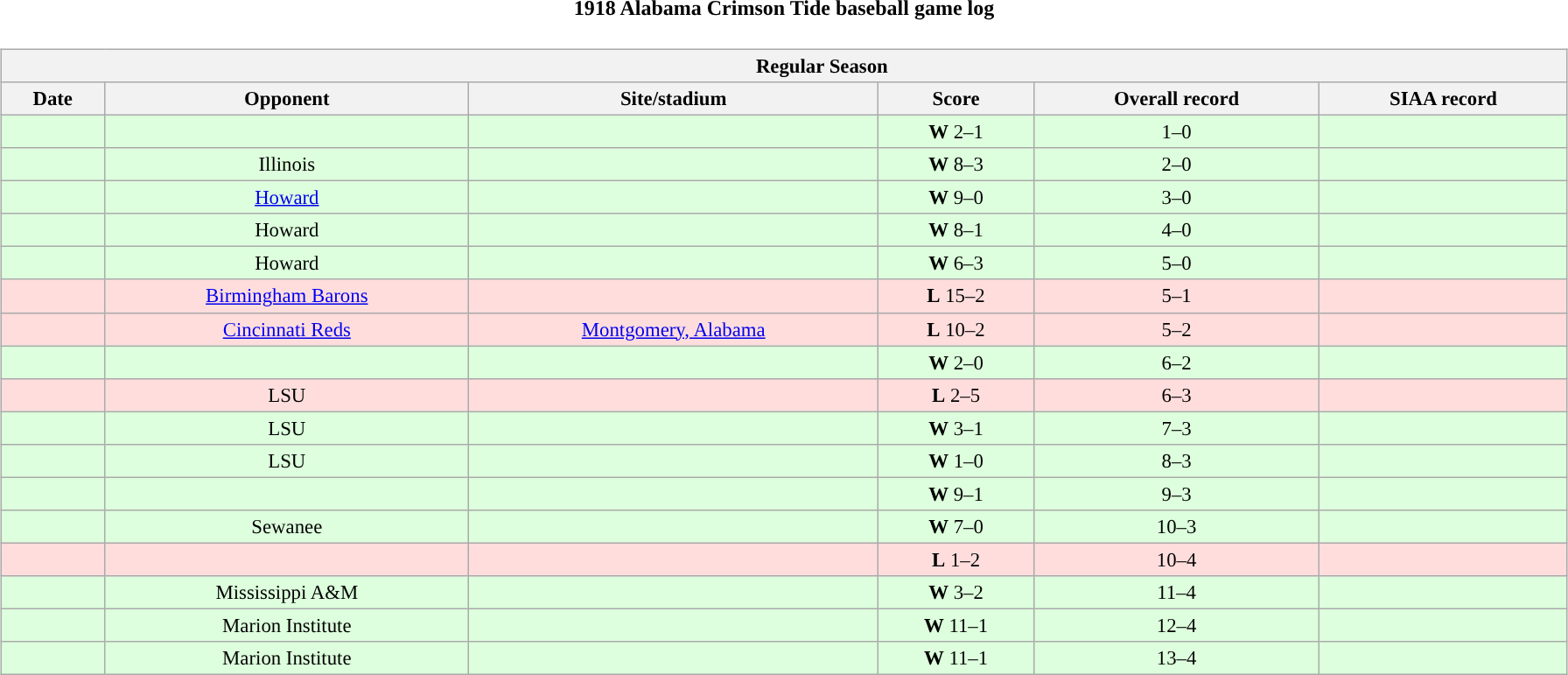<table class="toccolours" width=95% style="margin:1.5em auto; text-align:center;">
<tr>
<th colspan=2>1918 Alabama Crimson Tide baseball game log</th>
</tr>
<tr valign="top">
<td><br><table class="wikitable collapsible collapsed" style="margin:auto; font-size:95%; width:100%">
<tr>
<th colspan=12 style="padding-left:4em;">Regular Season</th>
</tr>
<tr>
<th>Date</th>
<th>Opponent</th>
<th>Site/stadium</th>
<th>Score</th>
<th>Overall record</th>
<th>SIAA record</th>
</tr>
<tr bgcolor=ddffdd>
<td></td>
<td></td>
<td></td>
<td><strong>W</strong> 2–1</td>
<td>1–0</td>
<td></td>
</tr>
<tr bgcolor=ddffdd>
<td></td>
<td>Illinois</td>
<td></td>
<td><strong>W</strong> 8–3</td>
<td>2–0</td>
<td></td>
</tr>
<tr bgcolor=ddffdd>
<td></td>
<td><a href='#'>Howard</a></td>
<td></td>
<td><strong>W</strong> 9–0</td>
<td>3–0</td>
<td></td>
</tr>
<tr bgcolor=ddffdd>
<td></td>
<td>Howard</td>
<td></td>
<td><strong>W</strong> 8–1</td>
<td>4–0</td>
<td></td>
</tr>
<tr bgcolor=ddffdd>
<td></td>
<td>Howard</td>
<td></td>
<td><strong>W</strong> 6–3</td>
<td>5–0</td>
<td></td>
</tr>
<tr bgcolor=ffdddd>
<td></td>
<td><a href='#'>Birmingham Barons</a></td>
<td></td>
<td><strong>L</strong> 15–2</td>
<td>5–1</td>
<td></td>
</tr>
<tr bgcolor=ffdddd>
<td></td>
<td><a href='#'>Cincinnati Reds</a></td>
<td><a href='#'>Montgomery, Alabama</a></td>
<td><strong>L</strong> 10–2</td>
<td>5–2</td>
<td></td>
</tr>
<tr bgcolor=ddffdd>
<td></td>
<td></td>
<td></td>
<td><strong>W</strong> 2–0</td>
<td>6–2</td>
<td></td>
</tr>
<tr bgcolor=ffdddd>
<td></td>
<td>LSU</td>
<td></td>
<td><strong>L</strong>  2–5</td>
<td>6–3</td>
<td></td>
</tr>
<tr bgcolor=ddffdd>
<td></td>
<td>LSU</td>
<td></td>
<td><strong>W</strong> 3–1</td>
<td>7–3</td>
<td></td>
</tr>
<tr bgcolor=ddffdd>
<td></td>
<td>LSU</td>
<td></td>
<td><strong>W</strong> 1–0</td>
<td>8–3</td>
<td></td>
</tr>
<tr bgcolor=ddffdd>
<td></td>
<td></td>
<td></td>
<td><strong>W</strong> 9–1</td>
<td>9–3</td>
<td></td>
</tr>
<tr bgcolor=ddffdd>
<td></td>
<td>Sewanee</td>
<td></td>
<td><strong>W</strong> 7–0</td>
<td>10–3</td>
<td></td>
</tr>
<tr bgcolor=ffdddd>
<td></td>
<td></td>
<td></td>
<td><strong>L</strong> 1–2</td>
<td>10–4</td>
<td></td>
</tr>
<tr bgcolor=ddffdd>
<td></td>
<td>Mississippi A&M</td>
<td></td>
<td><strong>W</strong> 3–2</td>
<td>11–4</td>
<td></td>
</tr>
<tr bgcolor=ddffdd>
<td></td>
<td>Marion Institute</td>
<td></td>
<td><strong>W</strong> 11–1</td>
<td>12–4</td>
<td></td>
</tr>
<tr bgcolor=ddffdd>
<td></td>
<td>Marion Institute</td>
<td></td>
<td><strong>W</strong> 11–1</td>
<td>13–4</td>
<td></td>
</tr>
</table>
</td>
</tr>
</table>
